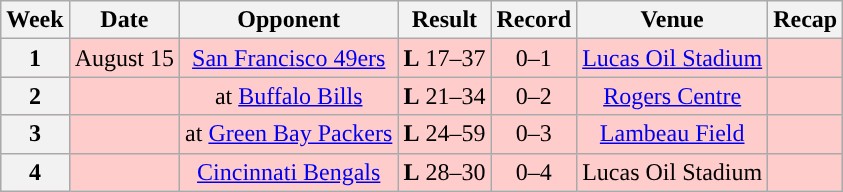<table class="wikitable" style="text-align:center">
<tr>
<th>Week</th>
<th>Date</th>
<th>Opponent</th>
<th>Result</th>
<th>Record</th>
<th>Venue</th>
<th>Recap</th>
</tr>
<tr style="background:#fcc">
<th>1</th>
<td>August 15</td>
<td><a href='#'>San Francisco 49ers</a></td>
<td><strong>L</strong> 17–37</td>
<td>0–1</td>
<td><a href='#'>Lucas Oil Stadium</a></td>
<td></td>
</tr>
<tr style="background:#fcc">
<th>2</th>
<td></td>
<td>at <a href='#'>Buffalo Bills</a></td>
<td><strong>L</strong> 21–34</td>
<td>0–2</td>
<td> <a href='#'>Rogers Centre</a> </td>
<td></td>
</tr>
<tr style="background:#fcc">
<th>3</th>
<td></td>
<td>at <a href='#'>Green Bay Packers</a></td>
<td><strong>L</strong> 24–59</td>
<td>0–3</td>
<td><a href='#'>Lambeau Field</a></td>
<td></td>
</tr>
<tr style="background:#fcc">
<th>4</th>
<td></td>
<td><a href='#'>Cincinnati Bengals</a></td>
<td><strong>L</strong> 28–30</td>
<td>0–4</td>
<td>Lucas Oil Stadium</td>
<td></td>
</tr>
</table>
